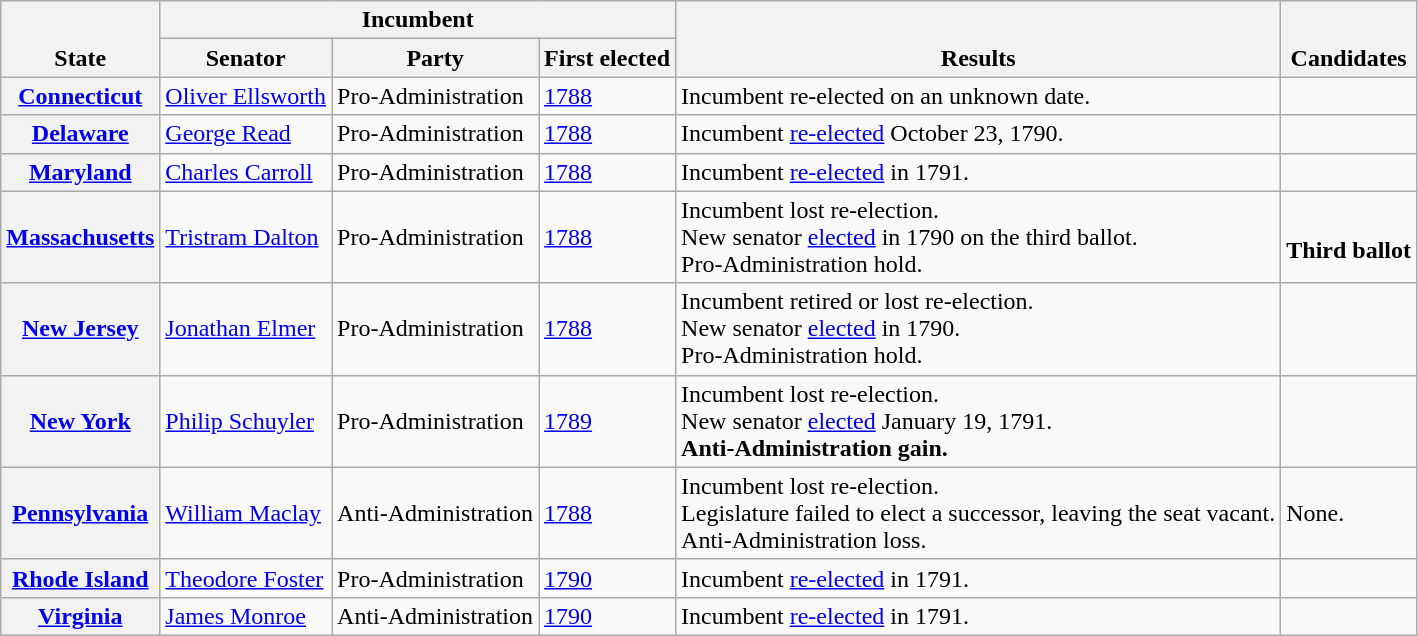<table class=wikitable>
<tr valign=bottom>
<th rowspan=2>State</th>
<th colspan=3>Incumbent</th>
<th rowspan=2>Results</th>
<th rowspan=2>Candidates</th>
</tr>
<tr>
<th>Senator</th>
<th>Party</th>
<th>First elected</th>
</tr>
<tr>
<th><a href='#'>Connecticut</a></th>
<td><a href='#'>Oliver Ellsworth</a></td>
<td>Pro-Administration</td>
<td><a href='#'>1788</a></td>
<td>Incumbent re-elected on an unknown date.</td>
<td nowrap></td>
</tr>
<tr>
<th><a href='#'>Delaware</a></th>
<td><a href='#'>George Read</a></td>
<td>Pro-Administration</td>
<td><a href='#'>1788</a></td>
<td>Incumbent <a href='#'>re-elected</a> October 23, 1790.</td>
<td nowrap></td>
</tr>
<tr>
<th><a href='#'>Maryland</a></th>
<td><a href='#'>Charles Carroll</a></td>
<td>Pro-Administration</td>
<td><a href='#'>1788</a></td>
<td>Incumbent <a href='#'>re-elected</a> in 1791.</td>
<td nowrap></td>
</tr>
<tr>
<th><a href='#'>Massachusetts</a></th>
<td><a href='#'>Tristram Dalton</a></td>
<td>Pro-Administration</td>
<td><a href='#'>1788</a></td>
<td>Incumbent lost re-election.<br>New senator <a href='#'>elected</a> in 1790 on the third ballot.<br>Pro-Administration hold.</td>
<td nowrap><br><strong>Third ballot</strong> 
</td>
</tr>
<tr>
<th><a href='#'>New Jersey</a></th>
<td><a href='#'>Jonathan Elmer</a></td>
<td>Pro-Administration</td>
<td><a href='#'>1788</a></td>
<td>Incumbent retired or lost re-election.<br>New senator <a href='#'>elected</a> in 1790.<br>Pro-Administration hold.</td>
<td nowrap></td>
</tr>
<tr>
<th><a href='#'>New York</a></th>
<td><a href='#'>Philip Schuyler</a></td>
<td>Pro-Administration</td>
<td><a href='#'>1789</a></td>
<td>Incumbent lost re-election.<br>New senator <a href='#'>elected</a> January 19, 1791.<br><strong>Anti-Administration gain.</strong></td>
<td nowrap></td>
</tr>
<tr>
<th><a href='#'>Pennsylvania</a></th>
<td><a href='#'>William Maclay</a></td>
<td>Anti-Administration</td>
<td><a href='#'>1788</a></td>
<td>Incumbent lost re-election.<br>Legislature failed to elect a successor, leaving the seat vacant.<br>Anti-Administration loss.</td>
<td>None.</td>
</tr>
<tr>
<th><a href='#'>Rhode Island</a></th>
<td><a href='#'>Theodore Foster</a></td>
<td>Pro-Administration</td>
<td><a href='#'>1790</a></td>
<td>Incumbent <a href='#'>re-elected</a> in 1791.</td>
<td nowrap></td>
</tr>
<tr>
<th><a href='#'>Virginia</a></th>
<td><a href='#'>James Monroe</a></td>
<td>Anti-Administration</td>
<td><a href='#'>1790 </a></td>
<td>Incumbent <a href='#'>re-elected</a> in 1791.</td>
<td nowrap></td>
</tr>
</table>
